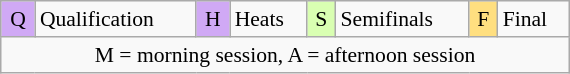<table class="wikitable" style="margin:0.5em auto; font-size:90%;position:relative;" width=30%>
<tr>
<td bgcolor="#D0A9F5" align=center>Q</td>
<td>Qualification</td>
<td bgcolor="#D0A9F5" align=center>H</td>
<td>Heats</td>
<td bgcolor="#D9FFB2" align=center>S</td>
<td>Semifinals</td>
<td bgcolor="#FFDF80" align=center>F</td>
<td>Final</td>
</tr>
<tr>
<td colspan=8 align=center>M = morning session, A = afternoon session</td>
</tr>
</table>
